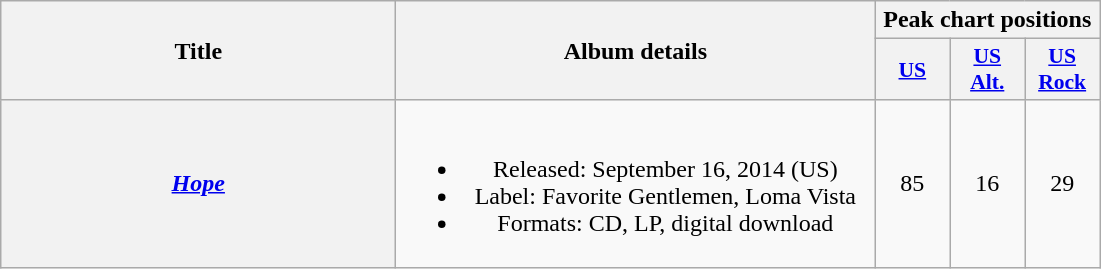<table class="wikitable plainrowheaders" style="text-align:center;">
<tr>
<th scope="col" rowspan="2" style="width:16em;">Title</th>
<th scope="col" rowspan="2" style="width:19.5em;">Album details</th>
<th scope="col" colspan="3">Peak chart positions</th>
</tr>
<tr>
<th scope="col" style="width:3em;font-size:90%;"><a href='#'>US</a><br></th>
<th scope="col" style="width:3em;font-size:90%;"><a href='#'>US<br>Alt.</a><br></th>
<th scope="col" style="width:3em;font-size:90%;"><a href='#'>US<br>Rock</a><br></th>
</tr>
<tr>
<th scope="row"><em><a href='#'>Hope</a></em></th>
<td><br><ul><li>Released: September 16, 2014 <span>(US)</span></li><li>Label: Favorite Gentlemen, Loma Vista</li><li>Formats: CD, LP, digital download</li></ul></td>
<td>85</td>
<td>16</td>
<td>29</td>
</tr>
</table>
